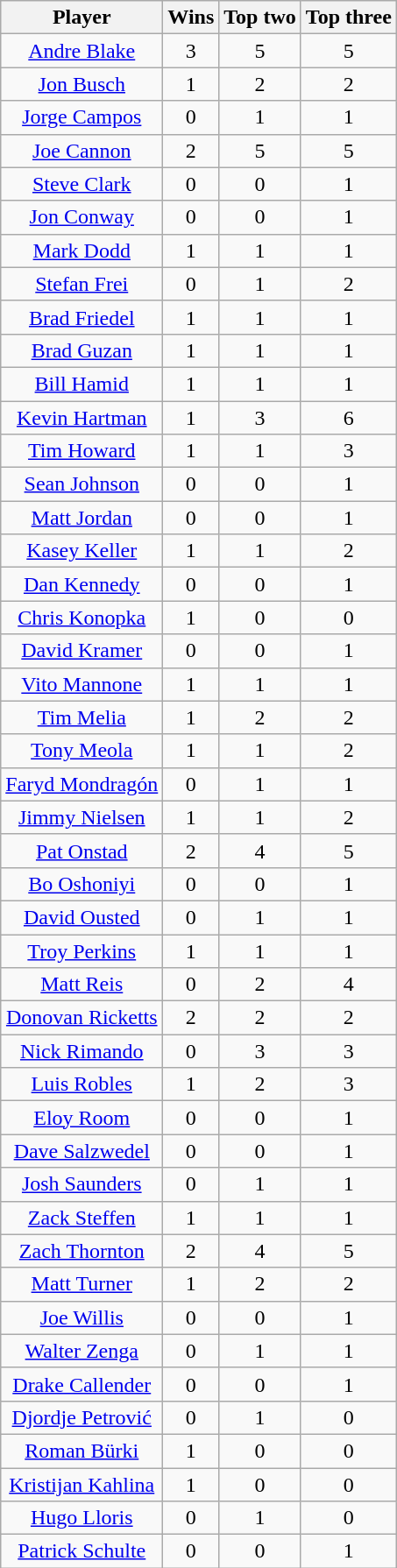<table class='wikitable sortable' style="text-align: center;">
<tr>
<th>Player</th>
<th>Wins</th>
<th>Top two</th>
<th>Top three</th>
</tr>
<tr>
<td><a href='#'>Andre Blake</a></td>
<td>3</td>
<td>5</td>
<td>5</td>
</tr>
<tr>
<td><a href='#'>Jon Busch</a></td>
<td>1</td>
<td>2</td>
<td>2</td>
</tr>
<tr>
<td><a href='#'>Jorge Campos</a></td>
<td>0</td>
<td>1</td>
<td>1</td>
</tr>
<tr>
<td><a href='#'>Joe Cannon</a></td>
<td>2</td>
<td>5</td>
<td>5</td>
</tr>
<tr>
<td><a href='#'>Steve Clark</a></td>
<td>0</td>
<td>0</td>
<td>1</td>
</tr>
<tr>
<td><a href='#'>Jon Conway</a></td>
<td>0</td>
<td>0</td>
<td>1</td>
</tr>
<tr>
<td><a href='#'>Mark Dodd</a></td>
<td>1</td>
<td>1</td>
<td>1</td>
</tr>
<tr>
<td><a href='#'>Stefan Frei</a></td>
<td>0</td>
<td>1</td>
<td>2</td>
</tr>
<tr>
<td><a href='#'>Brad Friedel</a></td>
<td>1</td>
<td>1</td>
<td>1</td>
</tr>
<tr>
<td><a href='#'>Brad Guzan</a></td>
<td>1</td>
<td>1</td>
<td>1</td>
</tr>
<tr>
<td><a href='#'>Bill Hamid</a></td>
<td>1</td>
<td>1</td>
<td>1</td>
</tr>
<tr>
<td><a href='#'>Kevin Hartman</a></td>
<td>1</td>
<td>3</td>
<td>6</td>
</tr>
<tr>
<td><a href='#'>Tim Howard</a></td>
<td>1</td>
<td>1</td>
<td>3</td>
</tr>
<tr>
<td><a href='#'>Sean Johnson</a></td>
<td>0</td>
<td>0</td>
<td>1</td>
</tr>
<tr>
<td><a href='#'>Matt Jordan</a></td>
<td>0</td>
<td>0</td>
<td>1</td>
</tr>
<tr>
<td><a href='#'>Kasey Keller</a></td>
<td>1</td>
<td>1</td>
<td>2</td>
</tr>
<tr>
<td><a href='#'>Dan Kennedy</a></td>
<td>0</td>
<td>0</td>
<td>1</td>
</tr>
<tr>
<td><a href='#'>Chris Konopka</a></td>
<td>1</td>
<td>0</td>
<td>0</td>
</tr>
<tr>
<td><a href='#'>David Kramer</a></td>
<td>0</td>
<td>0</td>
<td>1</td>
</tr>
<tr>
<td><a href='#'>Vito Mannone</a></td>
<td>1</td>
<td>1</td>
<td>1</td>
</tr>
<tr>
<td><a href='#'>Tim Melia</a></td>
<td>1</td>
<td>2</td>
<td>2</td>
</tr>
<tr>
<td><a href='#'>Tony Meola</a></td>
<td>1</td>
<td>1</td>
<td>2</td>
</tr>
<tr>
<td><a href='#'>Faryd Mondragón</a></td>
<td>0</td>
<td>1</td>
<td>1</td>
</tr>
<tr>
<td><a href='#'>Jimmy Nielsen</a></td>
<td>1</td>
<td>1</td>
<td>2</td>
</tr>
<tr>
<td><a href='#'>Pat Onstad</a></td>
<td>2</td>
<td>4</td>
<td>5</td>
</tr>
<tr>
<td><a href='#'>Bo Oshoniyi</a></td>
<td>0</td>
<td>0</td>
<td>1</td>
</tr>
<tr>
<td><a href='#'>David Ousted</a></td>
<td>0</td>
<td>1</td>
<td>1</td>
</tr>
<tr>
<td><a href='#'>Troy Perkins</a></td>
<td>1</td>
<td>1</td>
<td>1</td>
</tr>
<tr>
<td><a href='#'>Matt Reis</a></td>
<td>0</td>
<td>2</td>
<td>4</td>
</tr>
<tr>
<td><a href='#'>Donovan Ricketts</a></td>
<td>2</td>
<td>2</td>
<td>2</td>
</tr>
<tr>
<td><a href='#'>Nick Rimando</a></td>
<td>0</td>
<td>3</td>
<td>3</td>
</tr>
<tr>
<td><a href='#'>Luis Robles</a></td>
<td>1</td>
<td>2</td>
<td>3</td>
</tr>
<tr>
<td><a href='#'>Eloy Room</a></td>
<td>0</td>
<td>0</td>
<td>1</td>
</tr>
<tr>
<td><a href='#'>Dave Salzwedel</a></td>
<td>0</td>
<td>0</td>
<td>1</td>
</tr>
<tr>
<td><a href='#'>Josh Saunders</a></td>
<td>0</td>
<td>1</td>
<td>1</td>
</tr>
<tr>
<td><a href='#'>Zack Steffen</a></td>
<td>1</td>
<td>1</td>
<td>1</td>
</tr>
<tr>
<td><a href='#'>Zach Thornton</a></td>
<td>2</td>
<td>4</td>
<td>5</td>
</tr>
<tr>
<td><a href='#'>Matt Turner</a></td>
<td>1</td>
<td>2</td>
<td>2</td>
</tr>
<tr>
<td><a href='#'>Joe Willis</a></td>
<td>0</td>
<td>0</td>
<td>1</td>
</tr>
<tr>
<td><a href='#'>Walter Zenga</a></td>
<td>0</td>
<td>1</td>
<td>1</td>
</tr>
<tr>
<td><a href='#'>Drake Callender</a></td>
<td>0</td>
<td>0</td>
<td>1</td>
</tr>
<tr>
<td><a href='#'>Djordje Petrović</a></td>
<td>0</td>
<td>1</td>
<td>0</td>
</tr>
<tr>
<td><a href='#'>Roman Bürki</a></td>
<td>1</td>
<td>0</td>
<td>0</td>
</tr>
<tr>
<td><a href='#'>Kristijan Kahlina</a></td>
<td>1</td>
<td>0</td>
<td>0</td>
</tr>
<tr>
<td><a href='#'>Hugo Lloris</a></td>
<td>0</td>
<td>1</td>
<td>0</td>
</tr>
<tr>
<td><a href='#'>Patrick Schulte</a></td>
<td>0</td>
<td>0</td>
<td>1</td>
</tr>
</table>
